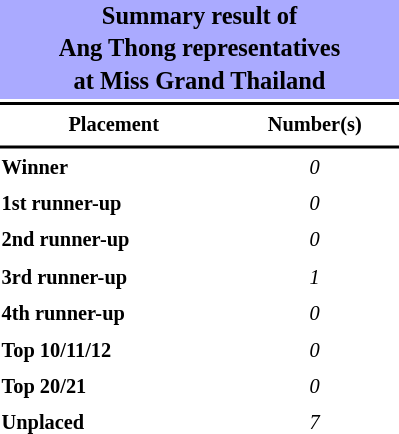<table style="width: 270px; font-size:85%; line-height:1.5em;">
<tr>
<th colspan="2" align="center" style="background:#AAF;"><big>Summary result of<br>Ang Thong representatives<br>at Miss Grand Thailand</big></th>
</tr>
<tr>
<td colspan="2" style="background:black"></td>
</tr>
<tr>
<th scope="col">Placement</th>
<th scope="col">Number(s)</th>
</tr>
<tr>
<td colspan="2" style="background:black"></td>
</tr>
<tr>
<td align="left"><strong>Winner</strong></td>
<td align="center"><em>0</em></td>
</tr>
<tr>
<td align="left"><strong>1st runner-up</strong></td>
<td align="center"><em>0</em></td>
</tr>
<tr>
<td align="left"><strong>2nd runner-up</strong></td>
<td align="center"><em>0</em></td>
</tr>
<tr>
<td align="left"><strong>3rd runner-up</strong></td>
<td align="center"><em>1</em></td>
</tr>
<tr>
<td align="left"><strong>4th runner-up</strong></td>
<td align="center"><em>0</em></td>
</tr>
<tr>
<td align="left"><strong>Top 10/11/12</strong></td>
<td align="center"><em>0</em></td>
</tr>
<tr>
<td align="left"><strong>Top 20/21</strong></td>
<td align="center"><em>0</em></td>
</tr>
<tr>
<td align="left"><strong>Unplaced</strong></td>
<td align="center"><em>7</em></td>
</tr>
</table>
